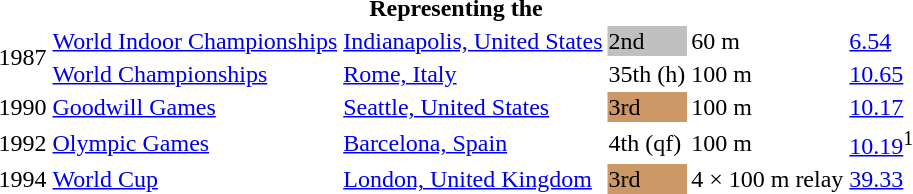<table>
<tr>
<th colspan="6">Representing the </th>
</tr>
<tr>
<td rowspan=2>1987</td>
<td><a href='#'>World Indoor Championships</a></td>
<td><a href='#'>Indianapolis, United States</a></td>
<td bgcolor=silver>2nd</td>
<td>60 m</td>
<td><a href='#'>6.54</a></td>
</tr>
<tr>
<td><a href='#'>World Championships</a></td>
<td><a href='#'>Rome, Italy</a></td>
<td>35th (h)</td>
<td>100 m</td>
<td><a href='#'>10.65</a></td>
</tr>
<tr>
<td>1990</td>
<td><a href='#'>Goodwill Games</a></td>
<td><a href='#'>Seattle, United States</a></td>
<td bgcolor=cc9966>3rd</td>
<td>100 m</td>
<td><a href='#'>10.17</a></td>
</tr>
<tr>
<td>1992</td>
<td><a href='#'>Olympic Games</a></td>
<td><a href='#'>Barcelona, Spain</a></td>
<td>4th (qf)</td>
<td>100 m</td>
<td><a href='#'>10.19</a><sup>1</sup></td>
</tr>
<tr>
<td>1994</td>
<td><a href='#'>World Cup</a></td>
<td><a href='#'>London, United Kingdom</a></td>
<td bgcolor=cc9966>3rd</td>
<td>4 × 100 m relay</td>
<td><a href='#'>39.33</a></td>
</tr>
</table>
